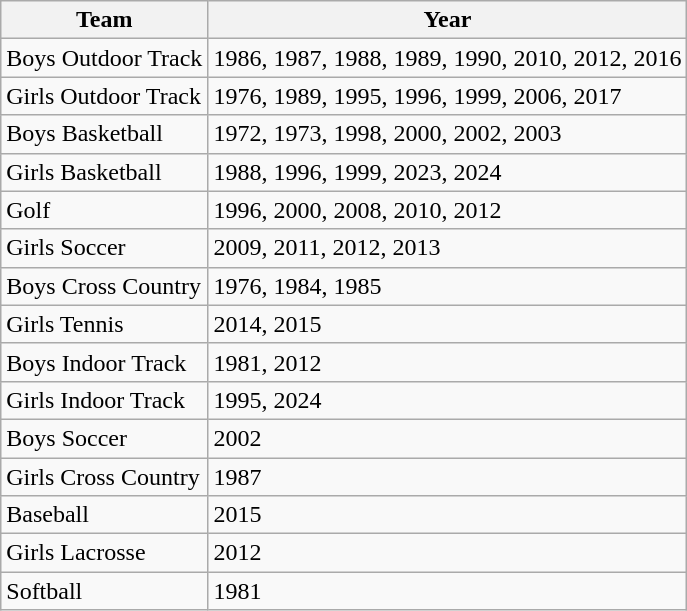<table class="wikitable">
<tr>
<th>Team</th>
<th>Year</th>
</tr>
<tr>
<td>Boys Outdoor Track</td>
<td>1986, 1987, 1988, 1989, 1990, 2010, 2012, 2016</td>
</tr>
<tr>
<td>Girls Outdoor Track</td>
<td>1976, 1989, 1995, 1996, 1999, 2006, 2017</td>
</tr>
<tr>
<td>Boys Basketball</td>
<td>1972, 1973, 1998, 2000, 2002, 2003</td>
</tr>
<tr>
<td>Girls Basketball</td>
<td>1988, 1996, 1999, 2023, 2024</td>
</tr>
<tr>
<td>Golf</td>
<td>1996, 2000, 2008, 2010, 2012</td>
</tr>
<tr>
<td>Girls Soccer</td>
<td>2009, 2011, 2012, 2013</td>
</tr>
<tr>
<td>Boys Cross Country</td>
<td>1976, 1984, 1985</td>
</tr>
<tr>
<td>Girls Tennis</td>
<td>2014, 2015</td>
</tr>
<tr>
<td>Boys Indoor Track</td>
<td>1981, 2012</td>
</tr>
<tr>
<td>Girls Indoor Track</td>
<td>1995, 2024</td>
</tr>
<tr>
<td>Boys Soccer</td>
<td>2002</td>
</tr>
<tr>
<td>Girls Cross Country</td>
<td>1987</td>
</tr>
<tr>
<td>Baseball</td>
<td>2015</td>
</tr>
<tr>
<td>Girls Lacrosse</td>
<td>2012</td>
</tr>
<tr>
<td>Softball</td>
<td>1981</td>
</tr>
</table>
